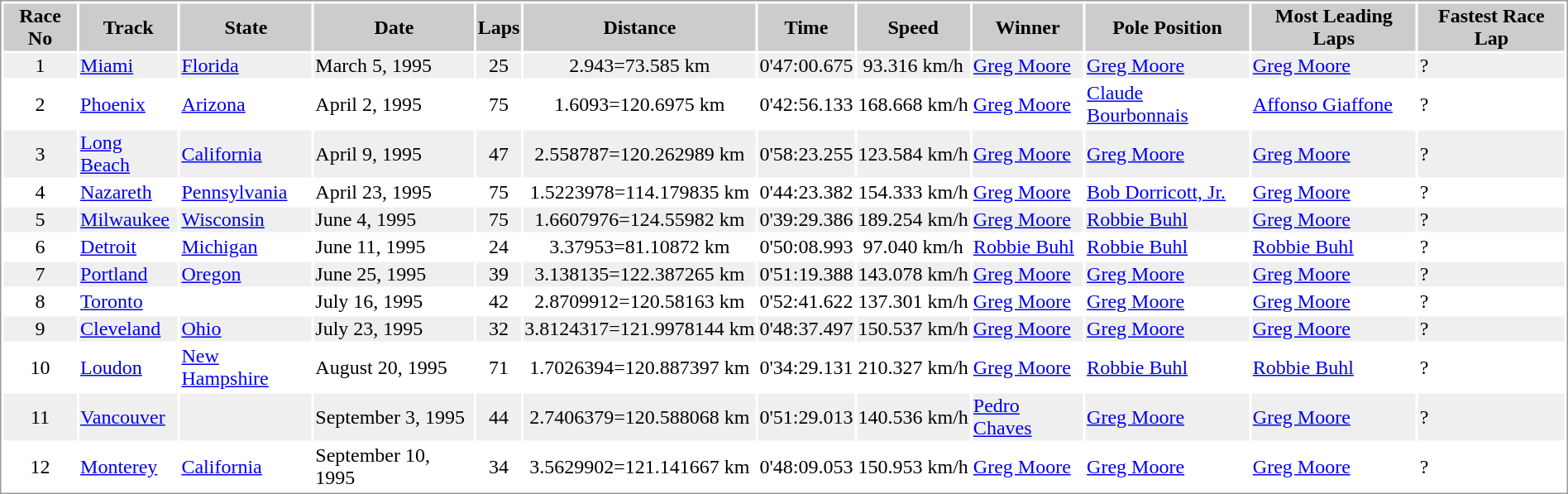<table border="0" style="border: 1px solid #999; background-color:#FFFFFF; text-align:center">
<tr align="center" style="background:#CCCCCC;">
<th>Race No</th>
<th>Track</th>
<th>State</th>
<th>Date</th>
<th>Laps</th>
<th>Distance</th>
<th>Time</th>
<th>Speed</th>
<th>Winner</th>
<th>Pole Position</th>
<th>Most Leading Laps</th>
<th>Fastest Race Lap</th>
</tr>
<tr style="background:#EFEFEF;">
<td>1</td>
<td align="left"><a href='#'>Miami</a></td>
<td align="left"><a href='#'>Florida</a></td>
<td align="left">March 5, 1995</td>
<td>25</td>
<td>2.943=73.585 km</td>
<td>0'47:00.675</td>
<td>93.316 km/h</td>
<td align="left"><a href='#'>Greg Moore</a></td>
<td align="left"><a href='#'>Greg Moore</a></td>
<td align="left"><a href='#'>Greg Moore</a></td>
<td align="left">?</td>
</tr>
<tr>
<td>2</td>
<td align="left"><a href='#'>Phoenix</a></td>
<td align="left"><a href='#'>Arizona</a></td>
<td align="left">April 2, 1995</td>
<td>75</td>
<td>1.6093=120.6975 km</td>
<td>0'42:56.133</td>
<td>168.668 km/h</td>
<td align="left"><a href='#'>Greg Moore</a></td>
<td align="left"><a href='#'>Claude Bourbonnais</a></td>
<td align="left"><a href='#'>Affonso Giaffone</a></td>
<td align="left">?</td>
</tr>
<tr style="background:#EFEFEF;">
<td>3</td>
<td align="left"><a href='#'>Long Beach</a></td>
<td align="left"><a href='#'>California</a></td>
<td align="left">April 9, 1995</td>
<td>47</td>
<td>2.558787=120.262989 km</td>
<td>0'58:23.255</td>
<td>123.584 km/h</td>
<td align="left"><a href='#'>Greg Moore</a></td>
<td align="left"><a href='#'>Greg Moore</a></td>
<td align="left"><a href='#'>Greg Moore</a></td>
<td align="left">?</td>
</tr>
<tr>
<td>4</td>
<td align="left"><a href='#'>Nazareth</a></td>
<td align="left"><a href='#'>Pennsylvania</a></td>
<td align="left">April 23, 1995</td>
<td>75</td>
<td>1.5223978=114.179835 km</td>
<td>0'44:23.382</td>
<td>154.333 km/h</td>
<td align="left"><a href='#'>Greg Moore</a></td>
<td align="left"><a href='#'>Bob Dorricott, Jr.</a></td>
<td align="left"><a href='#'>Greg Moore</a></td>
<td align="left">?</td>
</tr>
<tr style="background:#EFEFEF;">
<td>5</td>
<td align="left"><a href='#'>Milwaukee</a></td>
<td align="left"><a href='#'>Wisconsin</a></td>
<td align="left">June 4, 1995</td>
<td>75</td>
<td>1.6607976=124.55982 km</td>
<td>0'39:29.386</td>
<td>189.254 km/h</td>
<td align="left"><a href='#'>Greg Moore</a></td>
<td align="left"><a href='#'>Robbie Buhl</a></td>
<td align="left"><a href='#'>Greg Moore</a></td>
<td align="left">?</td>
</tr>
<tr>
<td>6</td>
<td align="left"><a href='#'>Detroit</a></td>
<td align="left"><a href='#'>Michigan</a></td>
<td align="left">June 11, 1995</td>
<td>24</td>
<td>3.37953=81.10872 km</td>
<td>0'50:08.993</td>
<td>97.040 km/h</td>
<td align="left"><a href='#'>Robbie Buhl</a></td>
<td align="left"><a href='#'>Robbie Buhl</a></td>
<td align="left"><a href='#'>Robbie Buhl</a></td>
<td align="left">?</td>
</tr>
<tr style="background:#EFEFEF;">
<td>7</td>
<td align="left"><a href='#'>Portland</a></td>
<td align="left"><a href='#'>Oregon</a></td>
<td align="left">June 25, 1995</td>
<td>39</td>
<td>3.138135=122.387265 km</td>
<td>0'51:19.388</td>
<td>143.078 km/h</td>
<td align="left"><a href='#'>Greg Moore</a></td>
<td align="left"><a href='#'>Greg Moore</a></td>
<td align="left"><a href='#'>Greg Moore</a></td>
<td align="left">?</td>
</tr>
<tr>
<td>8</td>
<td align="left"><a href='#'>Toronto</a></td>
<td align="left"></td>
<td align="left">July 16, 1995</td>
<td>42</td>
<td>2.8709912=120.58163 km</td>
<td>0'52:41.622</td>
<td>137.301 km/h</td>
<td align="left"><a href='#'>Greg Moore</a></td>
<td align="left"><a href='#'>Greg Moore</a></td>
<td align="left"><a href='#'>Greg Moore</a></td>
<td align="left">?</td>
</tr>
<tr style="background:#EFEFEF;">
<td>9</td>
<td align="left"><a href='#'>Cleveland</a></td>
<td align="left"><a href='#'>Ohio</a></td>
<td align="left">July 23, 1995</td>
<td>32</td>
<td>3.8124317=121.9978144 km</td>
<td>0'48:37.497</td>
<td>150.537 km/h</td>
<td align="left"><a href='#'>Greg Moore</a></td>
<td align="left"><a href='#'>Greg Moore</a></td>
<td align="left"><a href='#'>Greg Moore</a></td>
<td align="left">?</td>
</tr>
<tr>
<td>10</td>
<td align="left"><a href='#'>Loudon</a></td>
<td align="left"><a href='#'>New Hampshire</a></td>
<td align="left">August 20, 1995</td>
<td>71</td>
<td>1.7026394=120.887397 km</td>
<td>0'34:29.131</td>
<td>210.327 km/h</td>
<td align="left"><a href='#'>Greg Moore</a></td>
<td align="left"><a href='#'>Robbie Buhl</a></td>
<td align="left"><a href='#'>Robbie Buhl</a></td>
<td align="left">?</td>
</tr>
<tr style="background:#EFEFEF;">
<td>11</td>
<td align="left"><a href='#'>Vancouver</a></td>
<td align="left"></td>
<td align="left">September 3, 1995</td>
<td>44</td>
<td>2.7406379=120.588068 km</td>
<td>0'51:29.013</td>
<td>140.536 km/h</td>
<td align="left"><a href='#'>Pedro Chaves</a></td>
<td align="left"><a href='#'>Greg Moore</a></td>
<td align="left"><a href='#'>Greg Moore</a></td>
<td align="left">?</td>
</tr>
<tr>
<td>12</td>
<td align="left"><a href='#'>Monterey</a></td>
<td align="left"><a href='#'>California</a></td>
<td align="left">September 10, 1995</td>
<td>34</td>
<td>3.5629902=121.141667 km</td>
<td>0'48:09.053</td>
<td>150.953 km/h</td>
<td align="left"><a href='#'>Greg Moore</a></td>
<td align="left"><a href='#'>Greg Moore</a></td>
<td align="left"><a href='#'>Greg Moore</a></td>
<td align="left">?</td>
</tr>
</table>
